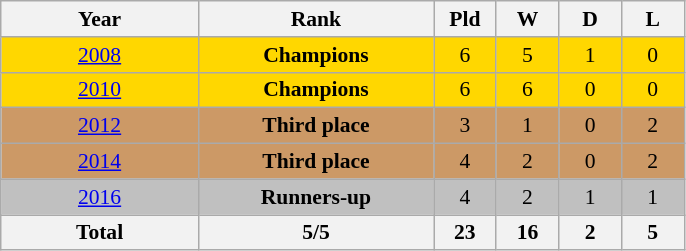<table class="wikitable" style="text-align: center;font-size:90%;">
<tr>
<th width=125>Year</th>
<th width=150>Rank</th>
<th width=35>Pld</th>
<th width=35>W</th>
<th width=35>D</th>
<th width=35>L</th>
</tr>
<tr bgcolor=gold>
<td> <a href='#'>2008</a></td>
<td><strong>Champions</strong></td>
<td>6</td>
<td>5</td>
<td>1</td>
<td>0</td>
</tr>
<tr bgcolor=gold>
<td> <a href='#'>2010</a></td>
<td><strong>Champions</strong></td>
<td>6</td>
<td>6</td>
<td>0</td>
<td>0</td>
</tr>
<tr bgcolor=#cc9966>
<td> <a href='#'>2012</a></td>
<td><strong>Third place</strong></td>
<td>3</td>
<td>1</td>
<td>0</td>
<td>2</td>
</tr>
<tr bgcolor=#cc9966>
<td> <a href='#'>2014</a></td>
<td><strong>Third place</strong></td>
<td>4</td>
<td>2</td>
<td>0</td>
<td>2</td>
</tr>
<tr bgcolor=silver>
<td> <a href='#'>2016</a></td>
<td><strong>Runners-up</strong></td>
<td>4</td>
<td>2</td>
<td>1</td>
<td>1</td>
</tr>
<tr>
<th>Total</th>
<th>5/5</th>
<th>23</th>
<th>16</th>
<th>2</th>
<th>5</th>
</tr>
</table>
